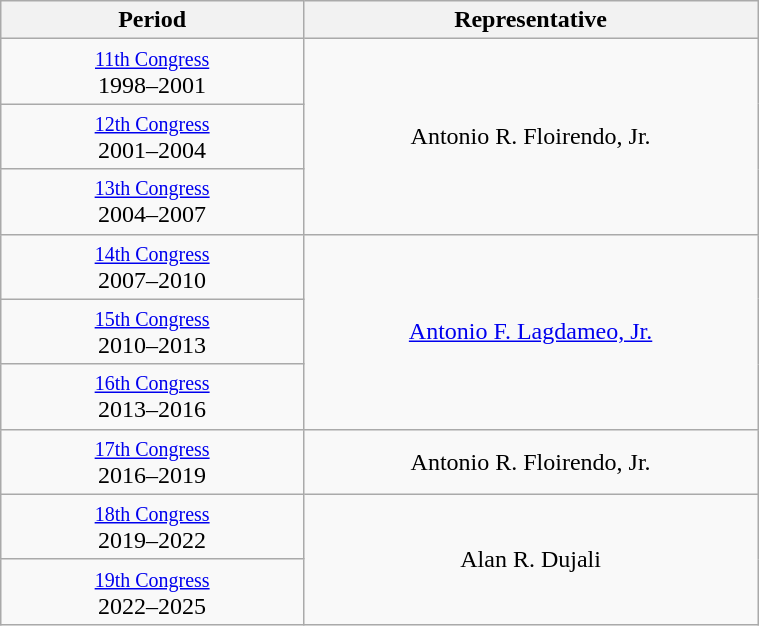<table class="wikitable" style="text-align:center; width:40%;">
<tr>
<th width="40%">Period</th>
<th>Representative</th>
</tr>
<tr>
<td><small><a href='#'>11th Congress</a></small><br>1998–2001</td>
<td rowspan="3">Antonio R. Floirendo, Jr.</td>
</tr>
<tr>
<td><small><a href='#'>12th Congress</a></small><br>2001–2004</td>
</tr>
<tr>
<td><small><a href='#'>13th Congress</a></small><br>2004–2007</td>
</tr>
<tr>
<td><small><a href='#'>14th Congress</a></small><br>2007–2010</td>
<td rowspan="3"><a href='#'>Antonio F. Lagdameo, Jr.</a></td>
</tr>
<tr>
<td><small><a href='#'>15th Congress</a></small><br>2010–2013</td>
</tr>
<tr>
<td><small><a href='#'>16th Congress</a></small><br>2013–2016</td>
</tr>
<tr>
<td><small><a href='#'>17th Congress</a></small><br>2016–2019</td>
<td>Antonio R. Floirendo, Jr.</td>
</tr>
<tr>
<td><small><a href='#'>18th Congress</a></small><br>2019–2022</td>
<td rowspan="2">Alan R. Dujali</td>
</tr>
<tr>
<td><small><a href='#'>19th Congress</a></small><br>2022–2025</td>
</tr>
</table>
